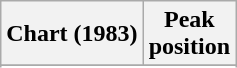<table class="wikitable sortable plainrowheaders" style="text-align:center">
<tr>
<th scope="col">Chart (1983)</th>
<th scope="col">Peak<br>position</th>
</tr>
<tr>
</tr>
<tr>
</tr>
<tr>
</tr>
</table>
